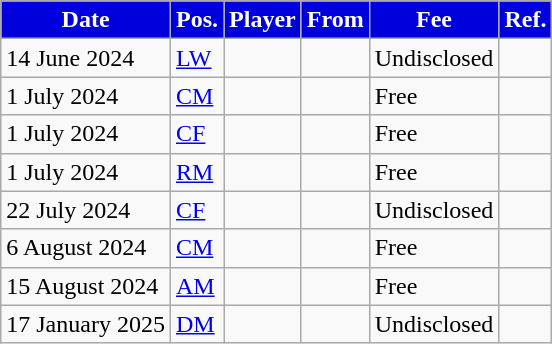<table class="wikitable plainrowheaders sortable">
<tr>
<th style="background:#0000DD;color:#FFFFFF;">Date</th>
<th style="background:#0000DD;color:#FFFFFF;">Pos.</th>
<th style="background:#0000DD;color:#FFFFFF;">Player</th>
<th style="background:#0000DD;color:#FFFFFF;">From</th>
<th style="background:#0000DD;color:#FFFFFF;">Fee</th>
<th style="background:#0000DD;color:#FFFFFF;">Ref.</th>
</tr>
<tr>
<td>14 June 2024</td>
<td><a href='#'>LW</a></td>
<td></td>
<td></td>
<td>Undisclosed</td>
<td></td>
</tr>
<tr>
<td>1 July 2024</td>
<td><a href='#'>CM</a></td>
<td></td>
<td></td>
<td>Free</td>
<td></td>
</tr>
<tr>
<td>1 July 2024</td>
<td><a href='#'>CF</a></td>
<td></td>
<td></td>
<td>Free</td>
<td></td>
</tr>
<tr>
<td>1 July 2024</td>
<td><a href='#'>RM</a></td>
<td></td>
<td></td>
<td>Free</td>
<td></td>
</tr>
<tr>
<td>22 July 2024</td>
<td><a href='#'>CF</a></td>
<td></td>
<td></td>
<td>Undisclosed</td>
<td></td>
</tr>
<tr>
<td>6 August 2024</td>
<td><a href='#'>CM</a></td>
<td></td>
<td></td>
<td>Free</td>
<td></td>
</tr>
<tr>
<td>15 August 2024</td>
<td><a href='#'>AM</a></td>
<td></td>
<td></td>
<td>Free</td>
<td></td>
</tr>
<tr>
<td>17 January 2025</td>
<td><a href='#'>DM</a></td>
<td></td>
<td></td>
<td>Undisclosed</td>
<td></td>
</tr>
</table>
